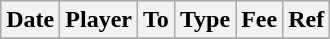<table class="wikitable">
<tr>
<th>Date</th>
<th>Player</th>
<th>To</th>
<th>Type</th>
<th>Fee</th>
<th>Ref</th>
</tr>
<tr>
</tr>
</table>
